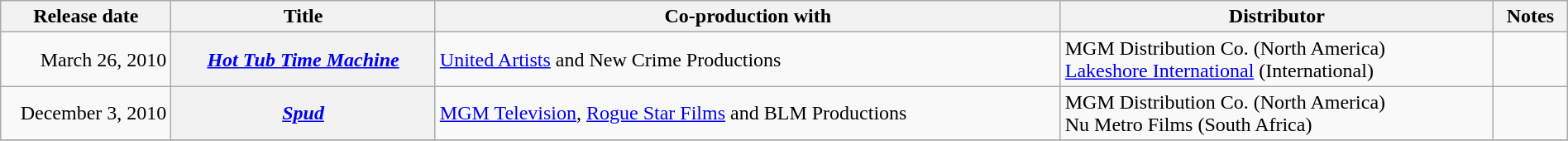<table class="wikitable sortable" style="width:100%;">
<tr>
<th scope="col" style="width:130px;">Release date</th>
<th>Title</th>
<th>Co-production with</th>
<th>Distributor</th>
<th>Notes</th>
</tr>
<tr>
<td style="text-align:right;">March 26, 2010</td>
<th scope="row"><em><a href='#'>Hot Tub Time Machine</a></em></th>
<td><a href='#'>United Artists</a> and New Crime Productions</td>
<td>MGM Distribution Co. (North America) <br> <a href='#'>Lakeshore International</a> (International)</td>
<td></td>
</tr>
<tr>
<td style="text-align:right;">December 3, 2010</td>
<th scope="row"><em><a href='#'>Spud</a></em></th>
<td><a href='#'>MGM Television</a>, <a href='#'>Rogue Star Films</a> and BLM Productions</td>
<td>MGM Distribution Co. (North America)<br>Nu Metro Films (South Africa)</td>
<td></td>
</tr>
<tr>
</tr>
</table>
